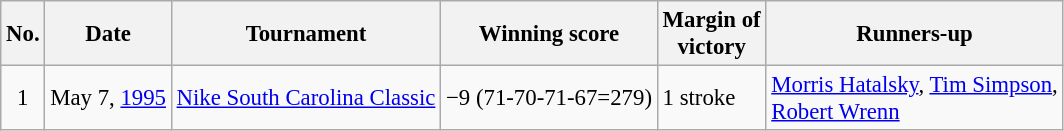<table class="wikitable" style="font-size:95%;">
<tr>
<th>No.</th>
<th>Date</th>
<th>Tournament</th>
<th>Winning score</th>
<th>Margin of<br>victory</th>
<th>Runners-up</th>
</tr>
<tr>
<td align=center>1</td>
<td align=right>May 7, <a href='#'>1995</a></td>
<td><a href='#'>Nike South Carolina Classic</a></td>
<td>−9 (71-70-71-67=279)</td>
<td>1 stroke</td>
<td> <a href='#'>Morris Hatalsky</a>,  <a href='#'>Tim Simpson</a>,<br> <a href='#'>Robert Wrenn</a></td>
</tr>
</table>
